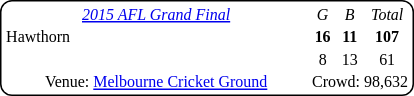<table style="margin-right:4px; margin-top:8px; float:right; clear:right; border:1px #000 solid; border-radius:8px; background:#fff; font-family:Verdana; font-size:8pt; text-align:center;">
<tr>
<td style="width:200px;"><em><a href='#'>2015 AFL Grand Final</a></em></td>
<td><em>G</em></td>
<td><em>B</em></td>
<td><em>Total</em></td>
</tr>
<tr>
<td style="text-align:left">Hawthorn</td>
<td><strong>16</strong></td>
<td><strong>11</strong></td>
<td><strong>107</strong></td>
</tr>
<tr>
<td style="text-align:left"></td>
<td>8</td>
<td>13</td>
<td>61</td>
</tr>
<tr>
<td>Venue: <a href='#'>Melbourne Cricket Ground</a></td>
<td colspan="3">Crowd: 98,632</td>
</tr>
</table>
